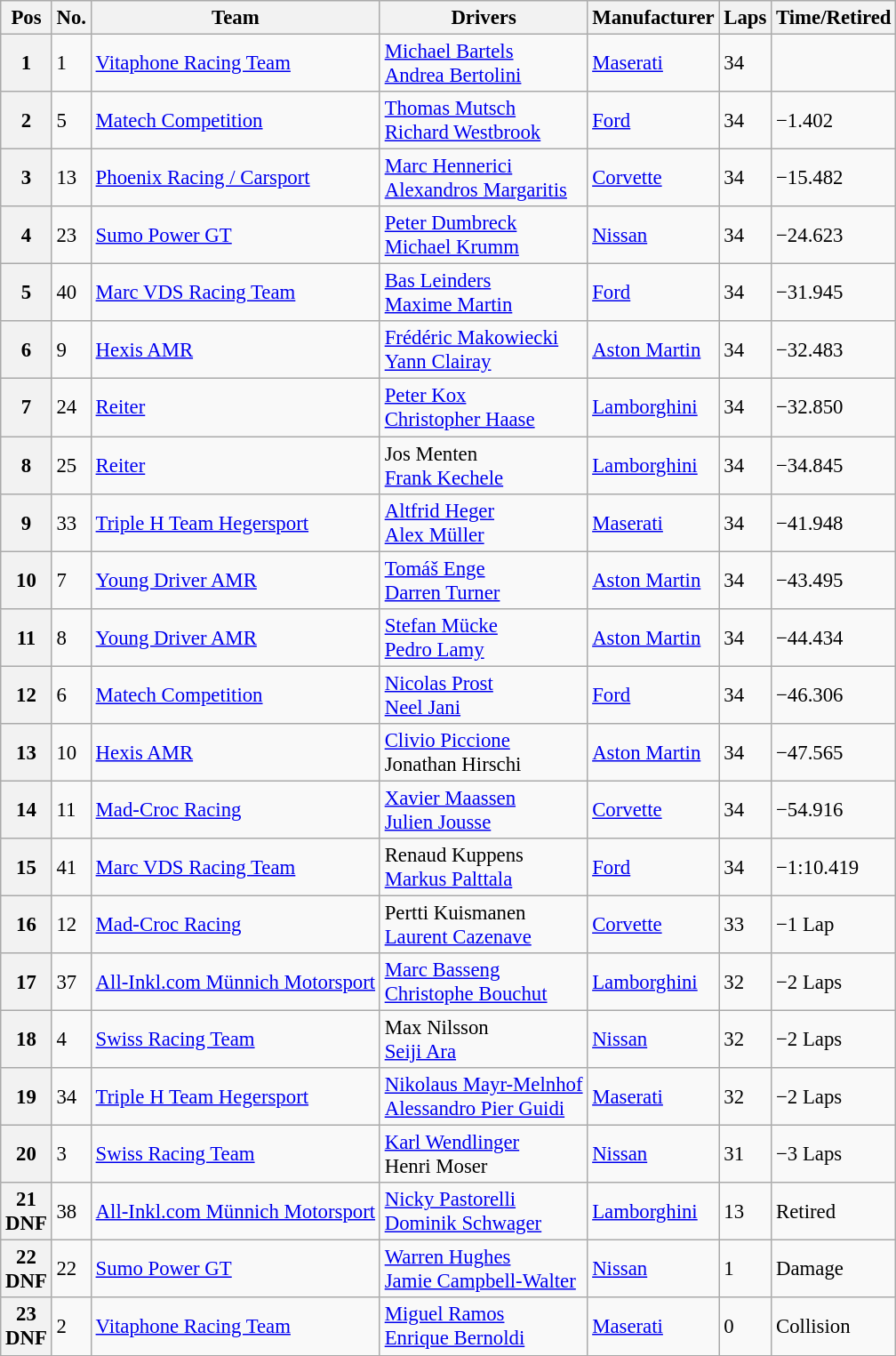<table class="wikitable" style="font-size: 95%;">
<tr>
<th>Pos</th>
<th>No.</th>
<th>Team</th>
<th>Drivers</th>
<th>Manufacturer</th>
<th>Laps</th>
<th>Time/Retired</th>
</tr>
<tr>
<th>1</th>
<td>1</td>
<td> <a href='#'>Vitaphone Racing Team</a></td>
<td> <a href='#'>Michael Bartels</a><br> <a href='#'>Andrea Bertolini</a></td>
<td><a href='#'>Maserati</a></td>
<td>34</td>
<td></td>
</tr>
<tr>
<th>2</th>
<td>5</td>
<td> <a href='#'>Matech Competition</a></td>
<td> <a href='#'>Thomas Mutsch</a><br> <a href='#'>Richard Westbrook</a></td>
<td><a href='#'>Ford</a></td>
<td>34</td>
<td>−1.402</td>
</tr>
<tr>
<th>3</th>
<td>13</td>
<td> <a href='#'>Phoenix Racing / Carsport</a></td>
<td> <a href='#'>Marc Hennerici</a><br> <a href='#'>Alexandros Margaritis</a></td>
<td><a href='#'>Corvette</a></td>
<td>34</td>
<td>−15.482</td>
</tr>
<tr>
<th>4</th>
<td>23</td>
<td> <a href='#'>Sumo Power GT</a></td>
<td> <a href='#'>Peter Dumbreck</a><br> <a href='#'>Michael Krumm</a></td>
<td><a href='#'>Nissan</a></td>
<td>34</td>
<td>−24.623</td>
</tr>
<tr>
<th>5</th>
<td>40</td>
<td> <a href='#'>Marc VDS Racing Team</a></td>
<td> <a href='#'>Bas Leinders</a><br> <a href='#'>Maxime Martin</a></td>
<td><a href='#'>Ford</a></td>
<td>34</td>
<td>−31.945</td>
</tr>
<tr>
<th>6</th>
<td>9</td>
<td> <a href='#'>Hexis AMR</a></td>
<td> <a href='#'>Frédéric Makowiecki</a><br> <a href='#'>Yann Clairay</a></td>
<td><a href='#'>Aston Martin</a></td>
<td>34</td>
<td>−32.483</td>
</tr>
<tr>
<th>7</th>
<td>24</td>
<td> <a href='#'>Reiter</a></td>
<td> <a href='#'>Peter Kox</a><br> <a href='#'>Christopher Haase</a></td>
<td><a href='#'>Lamborghini</a></td>
<td>34</td>
<td>−32.850</td>
</tr>
<tr>
<th>8</th>
<td>25</td>
<td> <a href='#'>Reiter</a></td>
<td> Jos Menten<br> <a href='#'>Frank Kechele</a></td>
<td><a href='#'>Lamborghini</a></td>
<td>34</td>
<td>−34.845</td>
</tr>
<tr>
<th>9</th>
<td>33</td>
<td> <a href='#'>Triple H Team Hegersport</a></td>
<td> <a href='#'>Altfrid Heger</a><br> <a href='#'>Alex Müller</a></td>
<td><a href='#'>Maserati</a></td>
<td>34</td>
<td>−41.948</td>
</tr>
<tr>
<th>10</th>
<td>7</td>
<td> <a href='#'>Young Driver AMR</a></td>
<td> <a href='#'>Tomáš Enge</a><br> <a href='#'>Darren Turner</a></td>
<td><a href='#'>Aston Martin</a></td>
<td>34</td>
<td>−43.495</td>
</tr>
<tr>
<th>11</th>
<td>8</td>
<td> <a href='#'>Young Driver AMR</a></td>
<td> <a href='#'>Stefan Mücke</a><br> <a href='#'>Pedro Lamy</a></td>
<td><a href='#'>Aston Martin</a></td>
<td>34</td>
<td>−44.434</td>
</tr>
<tr>
<th>12</th>
<td>6</td>
<td> <a href='#'>Matech Competition</a></td>
<td> <a href='#'>Nicolas Prost</a><br> <a href='#'>Neel Jani</a></td>
<td><a href='#'>Ford</a></td>
<td>34</td>
<td>−46.306</td>
</tr>
<tr>
<th>13</th>
<td>10</td>
<td> <a href='#'>Hexis AMR</a></td>
<td> <a href='#'>Clivio Piccione</a><br> Jonathan Hirschi</td>
<td><a href='#'>Aston Martin</a></td>
<td>34</td>
<td>−47.565</td>
</tr>
<tr>
<th>14</th>
<td>11</td>
<td> <a href='#'>Mad-Croc Racing</a></td>
<td> <a href='#'>Xavier Maassen</a><br> <a href='#'>Julien Jousse</a></td>
<td><a href='#'>Corvette</a></td>
<td>34</td>
<td>−54.916</td>
</tr>
<tr>
<th>15</th>
<td>41</td>
<td> <a href='#'>Marc VDS Racing Team</a></td>
<td> Renaud Kuppens<br> <a href='#'>Markus Palttala</a></td>
<td><a href='#'>Ford</a></td>
<td>34</td>
<td>−1:10.419</td>
</tr>
<tr>
<th>16</th>
<td>12</td>
<td> <a href='#'>Mad-Croc Racing</a></td>
<td> Pertti Kuismanen<br> <a href='#'>Laurent Cazenave</a></td>
<td><a href='#'>Corvette</a></td>
<td>33</td>
<td>−1 Lap</td>
</tr>
<tr>
<th>17</th>
<td>37</td>
<td> <a href='#'>All-Inkl.com Münnich Motorsport</a></td>
<td> <a href='#'>Marc Basseng</a><br> <a href='#'>Christophe Bouchut</a></td>
<td><a href='#'>Lamborghini</a></td>
<td>32</td>
<td>−2 Laps</td>
</tr>
<tr>
<th>18</th>
<td>4</td>
<td> <a href='#'>Swiss Racing Team</a></td>
<td> Max Nilsson<br> <a href='#'>Seiji Ara</a></td>
<td><a href='#'>Nissan</a></td>
<td>32</td>
<td>−2 Laps</td>
</tr>
<tr>
<th>19</th>
<td>34</td>
<td> <a href='#'>Triple H Team Hegersport</a></td>
<td> <a href='#'>Nikolaus Mayr-Melnhof</a><br> <a href='#'>Alessandro Pier Guidi</a></td>
<td><a href='#'>Maserati</a></td>
<td>32</td>
<td>−2 Laps</td>
</tr>
<tr>
<th>20</th>
<td>3</td>
<td> <a href='#'>Swiss Racing Team</a></td>
<td> <a href='#'>Karl Wendlinger</a><br> Henri Moser</td>
<td><a href='#'>Nissan</a></td>
<td>31</td>
<td>−3 Laps</td>
</tr>
<tr>
<th>21<br>DNF</th>
<td>38</td>
<td> <a href='#'>All-Inkl.com Münnich Motorsport</a></td>
<td> <a href='#'>Nicky Pastorelli</a><br> <a href='#'>Dominik Schwager</a></td>
<td><a href='#'>Lamborghini</a></td>
<td>13</td>
<td>Retired</td>
</tr>
<tr>
<th>22<br>DNF</th>
<td>22</td>
<td> <a href='#'>Sumo Power GT</a></td>
<td> <a href='#'>Warren Hughes</a><br> <a href='#'>Jamie Campbell-Walter</a></td>
<td><a href='#'>Nissan</a></td>
<td>1</td>
<td>Damage</td>
</tr>
<tr>
<th>23<br>DNF</th>
<td>2</td>
<td> <a href='#'>Vitaphone Racing Team</a></td>
<td> <a href='#'>Miguel Ramos</a><br> <a href='#'>Enrique Bernoldi</a></td>
<td><a href='#'>Maserati</a></td>
<td>0</td>
<td>Collision</td>
</tr>
<tr>
</tr>
</table>
